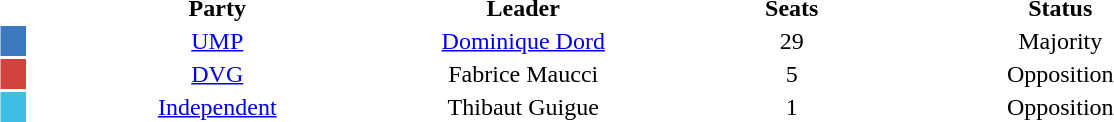<table class="toccolours" align="center">
<tr>
<th></th>
<th width=15px></th>
<th width=250px>Party</th>
<th width=150px>Leader</th>
<th width=200px>Seats</th>
<th width=150px>Status</th>
</tr>
<tr ---- ALIGN="center">
<td></td>
<td bgcolor=#3C77BF></td>
<td><a href='#'>UMP</a></td>
<td><a href='#'>Dominique Dord</a></td>
<td>29</td>
<td>Majority</td>
</tr>
<tr ---- ALIGN="center">
<td></td>
<td bgcolor=#D0433F></td>
<td><a href='#'>DVG</a></td>
<td>Fabrice Maucci</td>
<td>5</td>
<td>Opposition</td>
</tr>
<tr ---- ALIGN="center">
<td></td>
<td bgcolor=#3CBFE2></td>
<td><a href='#'>Independent</a></td>
<td>Thibaut Guigue</td>
<td>1</td>
<td>Opposition</td>
</tr>
</table>
